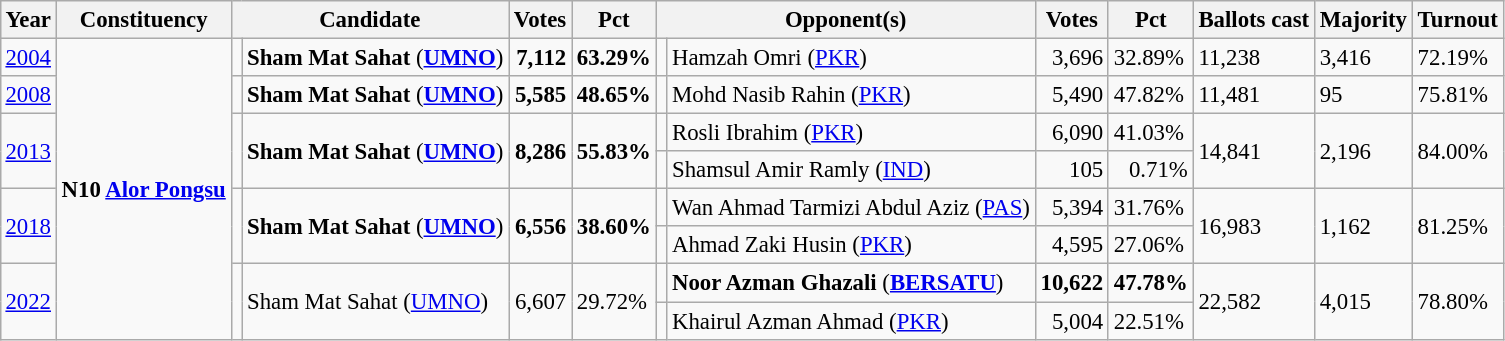<table class="wikitable" style="margin:0.5em ; font-size:95%">
<tr>
<th>Year</th>
<th>Constituency</th>
<th colspan=2>Candidate</th>
<th>Votes</th>
<th>Pct</th>
<th colspan=2>Opponent(s)</th>
<th>Votes</th>
<th>Pct</th>
<th>Ballots cast</th>
<th>Majority</th>
<th>Turnout</th>
</tr>
<tr>
<td><a href='#'>2004</a></td>
<td rowspan=8><strong>N10 <a href='#'>Alor Pongsu</a></strong></td>
<td></td>
<td><strong>Sham Mat Sahat</strong> (<a href='#'><strong>UMNO</strong></a>)</td>
<td style="text-align:right;"><strong>7,112</strong></td>
<td><strong>63.29%</strong></td>
<td></td>
<td>Hamzah Omri (<a href='#'>PKR</a>)</td>
<td style="text-align:right;">3,696</td>
<td>32.89%</td>
<td>11,238</td>
<td>3,416</td>
<td>72.19%</td>
</tr>
<tr>
<td><a href='#'>2008</a></td>
<td></td>
<td><strong>Sham Mat Sahat</strong> (<a href='#'><strong>UMNO</strong></a>)</td>
<td style="text-align:right;"><strong>5,585</strong></td>
<td><strong>48.65%</strong></td>
<td></td>
<td>Mohd Nasib Rahin (<a href='#'>PKR</a>)</td>
<td style="text-align:right;">5,490</td>
<td>47.82%</td>
<td>11,481</td>
<td>95</td>
<td>75.81%</td>
</tr>
<tr>
<td rowspan="2"><a href='#'>2013</a></td>
<td rowspan="2" ></td>
<td rowspan="2"><strong>Sham Mat Sahat</strong> (<a href='#'><strong>UMNO</strong></a>)</td>
<td rowspan="2" style="text-align:right;"><strong>8,286</strong></td>
<td rowspan="2"><strong>55.83%</strong></td>
<td></td>
<td>Rosli Ibrahim (<a href='#'>PKR</a>)</td>
<td style="text-align:right;">6,090</td>
<td>41.03%</td>
<td rowspan="2">14,841</td>
<td rowspan="2">2,196</td>
<td rowspan="2">84.00%</td>
</tr>
<tr>
<td></td>
<td>Shamsul Amir Ramly (<a href='#'>IND</a>)</td>
<td style="text-align:right;">105</td>
<td style="text-align:right;">0.71%</td>
</tr>
<tr>
<td rowspan="2"><a href='#'>2018</a></td>
<td rowspan="2" ></td>
<td rowspan="2"><strong>Sham Mat Sahat</strong> (<a href='#'><strong>UMNO</strong></a>)</td>
<td rowspan="2" style="text-align:right;"><strong>6,556</strong></td>
<td rowspan="2"><strong>38.60%</strong></td>
<td></td>
<td>Wan Ahmad Tarmizi Abdul Aziz (<a href='#'>PAS</a>)</td>
<td style="text-align:right;">5,394</td>
<td>31.76%</td>
<td rowspan="2">16,983</td>
<td rowspan="2">1,162</td>
<td rowspan="2">81.25%</td>
</tr>
<tr>
<td></td>
<td>Ahmad Zaki Husin (<a href='#'>PKR</a>)</td>
<td style="text-align:right;">4,595</td>
<td>27.06%</td>
</tr>
<tr>
<td rowspan=2><a href='#'>2022</a></td>
<td rowspan=2 ></td>
<td rowspan=2>Sham Mat Sahat (<a href='#'>UMNO</a>)</td>
<td rowspan=2 style="text-align:right;">6,607</td>
<td rowspan=2>29.72%</td>
<td bgcolor=></td>
<td><strong>Noor Azman Ghazali</strong> (<a href='#'><strong>BERSATU</strong></a>)</td>
<td style="text-align:right;"><strong>10,622</strong></td>
<td><strong>47.78%</strong></td>
<td rowspan=2>22,582</td>
<td rowspan=2>4,015</td>
<td rowspan=2>78.80%</td>
</tr>
<tr>
<td></td>
<td>Khairul Azman Ahmad (<a href='#'>PKR</a>)</td>
<td style="text-align:right;">5,004</td>
<td>22.51%</td>
</tr>
</table>
